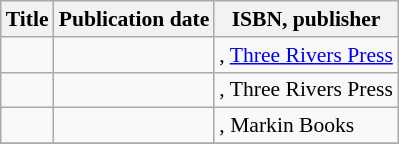<table class="wikitable sortable" style="font-size:90%; text-align:left">
<tr>
<th>Title</th>
<th>Publication date</th>
<th>ISBN, publisher</th>
</tr>
<tr>
<td></td>
<td></td>
<td>, <a href='#'>Three Rivers Press</a></td>
</tr>
<tr>
<td></td>
<td></td>
<td>, Three Rivers Press</td>
</tr>
<tr>
<td></td>
<td></td>
<td>, Markin Books</td>
</tr>
<tr>
</tr>
</table>
